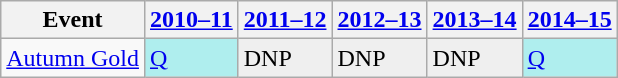<table class="wikitable" border="1">
<tr>
<th>Event</th>
<th><a href='#'>2010–11</a></th>
<th><a href='#'>2011–12</a></th>
<th><a href='#'>2012–13</a></th>
<th><a href='#'>2013–14</a></th>
<th><a href='#'>2014–15</a></th>
</tr>
<tr>
<td><a href='#'>Autumn Gold</a></td>
<td style="background:#afeeee;"><a href='#'>Q</a></td>
<td style="background:#EFEFEF;">DNP</td>
<td style="background:#EFEFEF;">DNP</td>
<td style="background:#EFEFEF;">DNP</td>
<td style="background:#afeeee;"><a href='#'>Q</a></td>
</tr>
</table>
